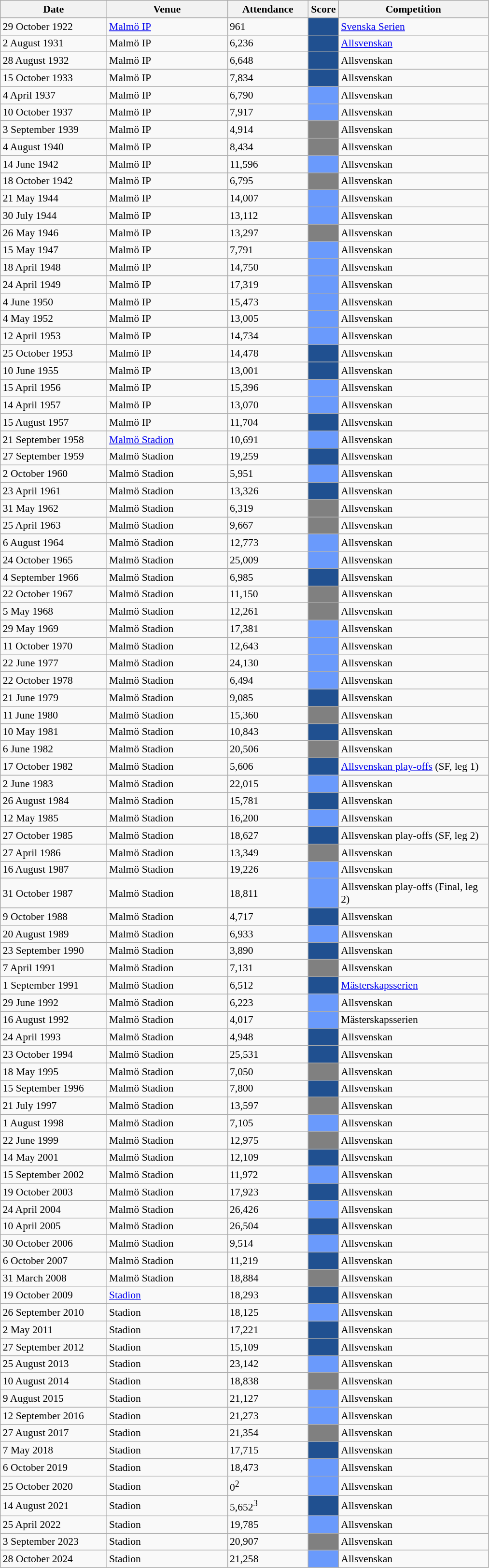<table class="wikitable" style="font-size:90%">
<tr>
<th width=140>Date</th>
<th width=160>Venue</th>
<th width=105>Attendance</th>
<th width=35>Score</th>
<th width=200>Competition</th>
</tr>
<tr>
<td>29 October 1922</td>
<td><a href='#'>Malmö IP</a></td>
<td>961</td>
<td bgcolor=#205090></td>
<td><a href='#'>Svenska Serien</a></td>
</tr>
<tr>
<td>2 August 1931</td>
<td>Malmö IP</td>
<td>6,236</td>
<td bgcolor=#205090></td>
<td><a href='#'>Allsvenskan</a></td>
</tr>
<tr>
<td>28 August 1932</td>
<td>Malmö IP</td>
<td>6,648</td>
<td bgcolor=#205090></td>
<td>Allsvenskan</td>
</tr>
<tr>
<td>15 October 1933</td>
<td>Malmö IP</td>
<td>7,834</td>
<td bgcolor=#205090></td>
<td>Allsvenskan</td>
</tr>
<tr>
<td>4 April 1937</td>
<td>Malmö IP</td>
<td>6,790</td>
<td bgcolor=#6A9AFC></td>
<td>Allsvenskan</td>
</tr>
<tr>
<td>10 October 1937</td>
<td>Malmö IP</td>
<td>7,917</td>
<td bgcolor=#6A9AFC></td>
<td>Allsvenskan</td>
</tr>
<tr>
<td>3 September 1939</td>
<td>Malmö IP</td>
<td>4,914</td>
<td bgcolor=808080></td>
<td>Allsvenskan</td>
</tr>
<tr>
<td>4 August 1940</td>
<td>Malmö IP</td>
<td>8,434</td>
<td bgcolor=808080></td>
<td>Allsvenskan</td>
</tr>
<tr>
<td>14 June 1942</td>
<td>Malmö IP</td>
<td>11,596</td>
<td bgcolor=#6A9AFC></td>
<td>Allsvenskan</td>
</tr>
<tr>
<td>18 October 1942</td>
<td>Malmö IP</td>
<td>6,795</td>
<td bgcolor=808080></td>
<td>Allsvenskan</td>
</tr>
<tr>
<td>21 May 1944</td>
<td>Malmö IP</td>
<td>14,007</td>
<td bgcolor=#6A9AFC></td>
<td>Allsvenskan</td>
</tr>
<tr>
<td>30 July 1944</td>
<td>Malmö IP</td>
<td>13,112</td>
<td bgcolor=#6A9AFC></td>
<td>Allsvenskan</td>
</tr>
<tr>
<td>26 May 1946</td>
<td>Malmö IP</td>
<td>13,297</td>
<td bgcolor=808080></td>
<td>Allsvenskan</td>
</tr>
<tr>
<td>15 May 1947</td>
<td>Malmö IP</td>
<td>7,791</td>
<td bgcolor=#6A9AFC></td>
<td>Allsvenskan</td>
</tr>
<tr>
<td>18 April 1948</td>
<td>Malmö IP</td>
<td>14,750</td>
<td bgcolor=#6A9AFC></td>
<td>Allsvenskan</td>
</tr>
<tr>
<td>24 April 1949</td>
<td>Malmö IP</td>
<td>17,319</td>
<td bgcolor=#6A9AFC></td>
<td>Allsvenskan</td>
</tr>
<tr>
<td>4 June 1950</td>
<td>Malmö IP</td>
<td>15,473</td>
<td bgcolor=#6A9AFC></td>
<td>Allsvenskan</td>
</tr>
<tr>
<td>4 May 1952</td>
<td>Malmö IP</td>
<td>13,005</td>
<td bgcolor=#6A9AFC></td>
<td>Allsvenskan</td>
</tr>
<tr>
<td>12 April 1953</td>
<td>Malmö IP</td>
<td>14,734</td>
<td bgcolor=#6A9AFC></td>
<td>Allsvenskan</td>
</tr>
<tr>
<td>25 October 1953</td>
<td>Malmö IP</td>
<td>14,478</td>
<td bgcolor=#205090></td>
<td>Allsvenskan</td>
</tr>
<tr>
<td>10 June 1955</td>
<td>Malmö IP</td>
<td>13,001</td>
<td bgcolor=#205090></td>
<td>Allsvenskan</td>
</tr>
<tr>
<td>15 April 1956</td>
<td>Malmö IP</td>
<td>15,396</td>
<td bgcolor=#6A9AFC></td>
<td>Allsvenskan</td>
</tr>
<tr>
<td>14 April 1957</td>
<td>Malmö IP</td>
<td>13,070</td>
<td bgcolor=#6A9AFC></td>
<td>Allsvenskan</td>
</tr>
<tr>
<td>15 August 1957</td>
<td>Malmö IP</td>
<td>11,704</td>
<td bgcolor=#205090></td>
<td>Allsvenskan</td>
</tr>
<tr>
<td>21 September 1958</td>
<td><a href='#'>Malmö Stadion</a></td>
<td>10,691</td>
<td bgcolor=#6A9AFC></td>
<td>Allsvenskan</td>
</tr>
<tr>
<td>27 September 1959</td>
<td>Malmö Stadion</td>
<td>19,259</td>
<td bgcolor=#205090></td>
<td>Allsvenskan</td>
</tr>
<tr>
<td>2 October 1960</td>
<td>Malmö Stadion</td>
<td>5,951</td>
<td bgcolor=#6A9AFC></td>
<td>Allsvenskan</td>
</tr>
<tr>
<td>23 April 1961</td>
<td>Malmö Stadion</td>
<td>13,326</td>
<td bgcolor=#205090></td>
<td>Allsvenskan</td>
</tr>
<tr>
<td>31 May 1962</td>
<td>Malmö Stadion</td>
<td>6,319</td>
<td bgcolor=808080></td>
<td>Allsvenskan</td>
</tr>
<tr>
<td>25 April 1963</td>
<td>Malmö Stadion</td>
<td>9,667</td>
<td bgcolor=808080></td>
<td>Allsvenskan</td>
</tr>
<tr>
<td>6 August 1964</td>
<td>Malmö Stadion</td>
<td>12,773</td>
<td bgcolor=#6A9AFC></td>
<td>Allsvenskan</td>
</tr>
<tr>
<td>24 October 1965</td>
<td>Malmö Stadion</td>
<td>25,009</td>
<td bgcolor=#6A9AFC></td>
<td>Allsvenskan</td>
</tr>
<tr>
<td>4 September 1966</td>
<td>Malmö Stadion</td>
<td>6,985</td>
<td bgcolor=#205090></td>
<td>Allsvenskan</td>
</tr>
<tr>
<td>22 October 1967</td>
<td>Malmö Stadion</td>
<td>11,150</td>
<td bgcolor=808080></td>
<td>Allsvenskan</td>
</tr>
<tr>
<td>5 May 1968</td>
<td>Malmö Stadion</td>
<td>12,261</td>
<td bgcolor=808080></td>
<td>Allsvenskan</td>
</tr>
<tr>
<td>29 May 1969</td>
<td>Malmö Stadion</td>
<td>17,381</td>
<td bgcolor=#6A9AFC></td>
<td>Allsvenskan</td>
</tr>
<tr>
<td>11 October 1970</td>
<td>Malmö Stadion</td>
<td>12,643</td>
<td bgcolor=#6A9AFC></td>
<td>Allsvenskan</td>
</tr>
<tr>
<td>22 June 1977</td>
<td>Malmö Stadion</td>
<td>24,130</td>
<td bgcolor=#6A9AFC></td>
<td>Allsvenskan</td>
</tr>
<tr>
<td>22 October 1978</td>
<td>Malmö Stadion</td>
<td>6,494</td>
<td bgcolor=#6A9AFC></td>
<td>Allsvenskan</td>
</tr>
<tr>
<td>21 June 1979</td>
<td>Malmö Stadion</td>
<td>9,085</td>
<td bgcolor=#205090></td>
<td>Allsvenskan</td>
</tr>
<tr>
<td>11 June 1980</td>
<td>Malmö Stadion</td>
<td>15,360</td>
<td bgcolor=808080></td>
<td>Allsvenskan</td>
</tr>
<tr>
<td>10 May 1981</td>
<td>Malmö Stadion</td>
<td>10,843</td>
<td bgcolor=#205090></td>
<td>Allsvenskan</td>
</tr>
<tr>
<td>6 June 1982</td>
<td>Malmö Stadion</td>
<td>20,506</td>
<td bgcolor=808080></td>
<td>Allsvenskan</td>
</tr>
<tr>
<td>17 October 1982</td>
<td>Malmö Stadion</td>
<td>5,606</td>
<td bgcolor=#205090></td>
<td><a href='#'>Allsvenskan play-offs</a> (SF, leg 1)</td>
</tr>
<tr>
<td>2 June 1983</td>
<td>Malmö Stadion</td>
<td>22,015</td>
<td bgcolor=#6A9AFC></td>
<td>Allsvenskan</td>
</tr>
<tr>
<td>26 August 1984</td>
<td>Malmö Stadion</td>
<td>15,781</td>
<td bgcolor=#205090></td>
<td>Allsvenskan</td>
</tr>
<tr>
<td>12 May 1985</td>
<td>Malmö Stadion</td>
<td>16,200</td>
<td bgcolor=#6A9AFC></td>
<td>Allsvenskan</td>
</tr>
<tr>
<td>27 October 1985</td>
<td>Malmö Stadion</td>
<td>18,627</td>
<td bgcolor=#205090></td>
<td>Allsvenskan play-offs (SF, leg 2)</td>
</tr>
<tr>
<td>27 April 1986</td>
<td>Malmö Stadion</td>
<td>13,349</td>
<td bgcolor=808080></td>
<td>Allsvenskan</td>
</tr>
<tr>
<td>16 August 1987</td>
<td>Malmö Stadion</td>
<td>19,226</td>
<td bgcolor=#6A9AFC></td>
<td>Allsvenskan</td>
</tr>
<tr>
<td>31 October 1987</td>
<td>Malmö Stadion</td>
<td>18,811</td>
<td bgcolor=#6A9AFC></td>
<td>Allsvenskan play-offs (Final, leg 2)</td>
</tr>
<tr>
<td>9 October 1988</td>
<td>Malmö Stadion</td>
<td>4,717</td>
<td bgcolor=#205090></td>
<td>Allsvenskan</td>
</tr>
<tr>
<td>20 August 1989</td>
<td>Malmö Stadion</td>
<td>6,933</td>
<td bgcolor=#6A9AFC></td>
<td>Allsvenskan</td>
</tr>
<tr>
<td>23 September 1990</td>
<td>Malmö Stadion</td>
<td>3,890</td>
<td bgcolor=#205090></td>
<td>Allsvenskan</td>
</tr>
<tr>
<td>7 April 1991</td>
<td>Malmö Stadion</td>
<td>7,131</td>
<td bgcolor=808080></td>
<td>Allsvenskan</td>
</tr>
<tr>
<td>1 September 1991</td>
<td>Malmö Stadion</td>
<td>6,512</td>
<td bgcolor=#205090></td>
<td><a href='#'>Mästerskapsserien</a></td>
</tr>
<tr>
<td>29 June 1992</td>
<td>Malmö Stadion</td>
<td>6,223</td>
<td bgcolor=#6A9AFC></td>
<td>Allsvenskan</td>
</tr>
<tr>
<td>16 August 1992</td>
<td>Malmö Stadion</td>
<td>4,017</td>
<td bgcolor=#6A9AFC></td>
<td>Mästerskapsserien</td>
</tr>
<tr>
<td>24 April 1993</td>
<td>Malmö Stadion</td>
<td>4,948</td>
<td bgcolor=#205090></td>
<td>Allsvenskan</td>
</tr>
<tr>
<td>23 October 1994</td>
<td>Malmö Stadion</td>
<td>25,531</td>
<td bgcolor=#205090></td>
<td>Allsvenskan</td>
</tr>
<tr>
<td>18 May 1995</td>
<td>Malmö Stadion</td>
<td>7,050</td>
<td bgcolor=808080></td>
<td>Allsvenskan</td>
</tr>
<tr>
<td>15 September 1996</td>
<td>Malmö Stadion</td>
<td>7,800</td>
<td bgcolor=#205090></td>
<td>Allsvenskan</td>
</tr>
<tr>
<td>21 July 1997</td>
<td>Malmö Stadion</td>
<td>13,597</td>
<td bgcolor=808080></td>
<td>Allsvenskan</td>
</tr>
<tr>
<td>1 August 1998</td>
<td>Malmö Stadion</td>
<td>7,105</td>
<td bgcolor=#6A9AFC></td>
<td>Allsvenskan</td>
</tr>
<tr>
<td>22 June 1999</td>
<td>Malmö Stadion</td>
<td>12,975</td>
<td bgcolor=808080></td>
<td>Allsvenskan</td>
</tr>
<tr>
<td>14 May 2001</td>
<td>Malmö Stadion</td>
<td>12,109</td>
<td bgcolor=#205090></td>
<td>Allsvenskan</td>
</tr>
<tr>
<td>15 September 2002</td>
<td>Malmö Stadion</td>
<td>11,972</td>
<td bgcolor=#6A9AFC></td>
<td>Allsvenskan</td>
</tr>
<tr>
<td>19 October 2003</td>
<td>Malmö Stadion</td>
<td>17,923</td>
<td bgcolor=#205090></td>
<td>Allsvenskan</td>
</tr>
<tr>
<td>24 April 2004</td>
<td>Malmö Stadion</td>
<td>26,426</td>
<td bgcolor=#6A9AFC></td>
<td>Allsvenskan</td>
</tr>
<tr>
<td>10 April 2005</td>
<td>Malmö Stadion</td>
<td>26,504</td>
<td bgcolor=#205090></td>
<td>Allsvenskan</td>
</tr>
<tr>
<td>30 October 2006</td>
<td>Malmö Stadion</td>
<td>9,514</td>
<td bgcolor=#6A9AFC></td>
<td>Allsvenskan</td>
</tr>
<tr>
<td>6 October 2007</td>
<td>Malmö Stadion</td>
<td>11,219</td>
<td bgcolor=#205090></td>
<td>Allsvenskan</td>
</tr>
<tr>
<td>31 March 2008</td>
<td>Malmö Stadion</td>
<td>18,884</td>
<td bgcolor=808080></td>
<td>Allsvenskan</td>
</tr>
<tr>
<td>19 October 2009</td>
<td><a href='#'>Stadion</a></td>
<td>18,293</td>
<td bgcolor=#205090></td>
<td>Allsvenskan</td>
</tr>
<tr>
<td>26 September 2010</td>
<td>Stadion</td>
<td>18,125</td>
<td bgcolor=#6A9AFC></td>
<td>Allsvenskan</td>
</tr>
<tr>
<td>2 May 2011</td>
<td>Stadion</td>
<td>17,221</td>
<td bgcolor=#205090></td>
<td>Allsvenskan</td>
</tr>
<tr>
<td>27 September 2012</td>
<td>Stadion</td>
<td>15,109</td>
<td bgcolor=#205090></td>
<td>Allsvenskan</td>
</tr>
<tr>
<td>25 August 2013</td>
<td>Stadion</td>
<td>23,142</td>
<td bgcolor=#6A9AFC></td>
<td>Allsvenskan</td>
</tr>
<tr>
<td>10 August 2014</td>
<td>Stadion</td>
<td>18,838</td>
<td bgcolor=808080></td>
<td>Allsvenskan</td>
</tr>
<tr>
<td>9 August 2015</td>
<td>Stadion</td>
<td>21,127</td>
<td bgcolor=#6A9AFC></td>
<td>Allsvenskan</td>
</tr>
<tr>
<td>12 September 2016</td>
<td>Stadion</td>
<td>21,273</td>
<td bgcolor=#6A9AFC></td>
<td>Allsvenskan</td>
</tr>
<tr>
<td>27 August 2017</td>
<td>Stadion</td>
<td>21,354</td>
<td bgcolor=808080></td>
<td>Allsvenskan</td>
</tr>
<tr>
<td>7 May 2018</td>
<td>Stadion</td>
<td>17,715</td>
<td bgcolor=#205090></td>
<td>Allsvenskan</td>
</tr>
<tr>
<td>6 October 2019</td>
<td>Stadion</td>
<td>18,473</td>
<td bgcolor=#6A9AFC></td>
<td>Allsvenskan</td>
</tr>
<tr>
<td>25 October 2020</td>
<td>Stadion</td>
<td>0<sup>2</sup></td>
<td bgcolor=#6A9AFC></td>
<td>Allsvenskan</td>
</tr>
<tr>
<td>14 August 2021</td>
<td>Stadion</td>
<td>5,652<sup>3</sup></td>
<td bgcolor=#205090></td>
<td>Allsvenskan</td>
</tr>
<tr>
<td>25 April 2022</td>
<td>Stadion</td>
<td>19,785</td>
<td bgcolor=#6A9AFC></td>
<td>Allsvenskan</td>
</tr>
<tr>
<td>3 September 2023</td>
<td>Stadion</td>
<td>20,907</td>
<td bgcolor=808080></td>
<td>Allsvenskan</td>
</tr>
<tr>
<td>28 October 2024</td>
<td>Stadion</td>
<td>21,258</td>
<td bgcolor=#6A9AFC></td>
<td>Allsvenskan</td>
</tr>
</table>
